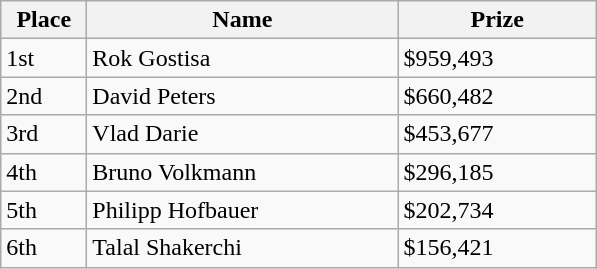<table class="wikitable">
<tr>
<th style="width:50px;">Place</th>
<th style="width:200px;">Name</th>
<th style="width:125px;">Prize</th>
</tr>
<tr>
<td>1st</td>
<td>Rok Gostisa</td>
<td>$959,493</td>
</tr>
<tr>
<td>2nd</td>
<td>David Peters</td>
<td>$660,482</td>
</tr>
<tr>
<td>3rd</td>
<td>Vlad Darie</td>
<td>$453,677</td>
</tr>
<tr>
<td>4th</td>
<td>Bruno Volkmann</td>
<td>$296,185</td>
</tr>
<tr>
<td>5th</td>
<td>Philipp Hofbauer</td>
<td>$202,734</td>
</tr>
<tr>
<td>6th</td>
<td>Talal Shakerchi</td>
<td>$156,421</td>
</tr>
</table>
